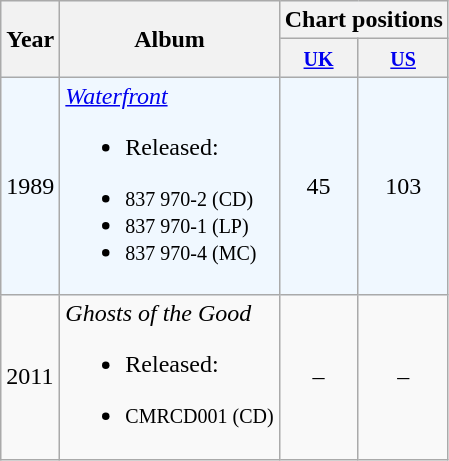<table class="wikitable">
<tr style="background:#ebf5ff;">
<th rowspan="2">Year</th>
<th rowspan="2">Album</th>
<th colspan="2">Chart positions</th>
</tr>
<tr style="background:#ddd;">
<th><small><a href='#'>UK</a></small></th>
<th><small><a href='#'>US</a></small></th>
</tr>
<tr style="background:#f0f8ff;">
<td>1989</td>
<td><em><a href='#'>Waterfront</a></em> <br><ul><li>Released:</li></ul><ul><li><small>837 970-2 (CD)</small></li><li><small>837 970-1 (LP)</small></li><li><small>837 970-4 (MC)</small></li></ul></td>
<td style="text-align:center;">45</td>
<td style="text-align:center;">103</td>
</tr>
<tr>
<td>2011</td>
<td><em>Ghosts of the Good</em><br><ul><li>Released:</li></ul><ul><li><small>CMRCD001 (CD)</small></li></ul></td>
<td style="text-align:center;">–</td>
<td style="text-align:center;">–</td>
</tr>
</table>
